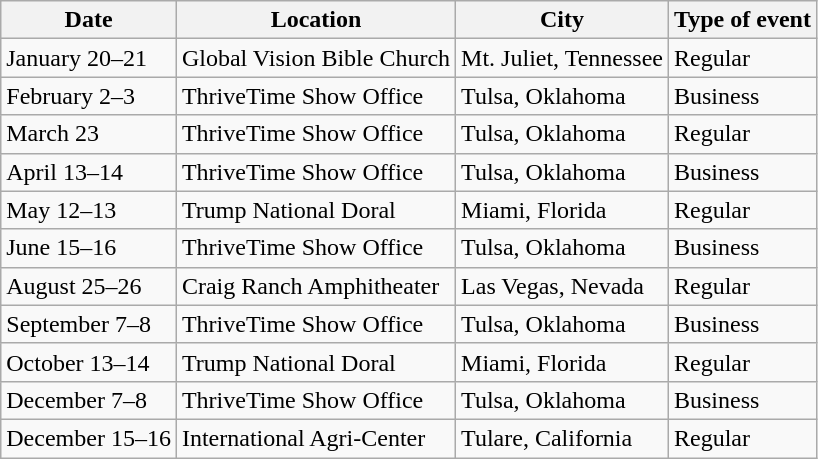<table class="wikitable">
<tr>
<th>Date</th>
<th>Location</th>
<th>City</th>
<th>Type of event</th>
</tr>
<tr>
<td>January 20–21</td>
<td>Global Vision Bible Church</td>
<td>Mt. Juliet, Tennessee</td>
<td>Regular</td>
</tr>
<tr>
<td>February 2–3</td>
<td>ThriveTime Show Office</td>
<td>Tulsa, Oklahoma</td>
<td>Business</td>
</tr>
<tr>
<td>March 23</td>
<td>ThriveTime Show Office</td>
<td>Tulsa, Oklahoma</td>
<td>Regular</td>
</tr>
<tr>
<td>April 13–14</td>
<td>ThriveTime Show Office</td>
<td>Tulsa, Oklahoma</td>
<td>Business</td>
</tr>
<tr>
<td>May 12–13</td>
<td>Trump National Doral</td>
<td>Miami, Florida</td>
<td>Regular</td>
</tr>
<tr>
<td>June 15–16</td>
<td>ThriveTime Show Office</td>
<td>Tulsa, Oklahoma</td>
<td>Business</td>
</tr>
<tr>
<td>August 25–26</td>
<td>Craig Ranch Amphitheater</td>
<td>Las Vegas, Nevada</td>
<td>Regular</td>
</tr>
<tr>
<td>September 7–8</td>
<td>ThriveTime Show Office</td>
<td>Tulsa, Oklahoma</td>
<td>Business</td>
</tr>
<tr>
<td>October 13–14</td>
<td>Trump National Doral</td>
<td>Miami, Florida</td>
<td>Regular</td>
</tr>
<tr>
<td>December 7–8</td>
<td>ThriveTime Show Office</td>
<td>Tulsa, Oklahoma</td>
<td>Business</td>
</tr>
<tr>
<td>December 15–16</td>
<td>International Agri-Center</td>
<td>Tulare, California</td>
<td>Regular</td>
</tr>
</table>
